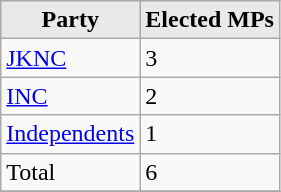<table class="wikitable sortable">
<tr bgcolor="#cccccc">
<th style="background-color:#E9E9E9" align=left valign=top>Party</th>
<th style="background-color:#E9E9E9" align=center valign=top>Elected MPs</th>
</tr>
<tr>
<td><a href='#'>JKNC</a></td>
<td>3</td>
</tr>
<tr>
<td><a href='#'>INC</a></td>
<td>2</td>
</tr>
<tr>
<td><a href='#'>Independents</a></td>
<td>1</td>
</tr>
<tr>
<td>Total</td>
<td>6</td>
</tr>
<tr>
</tr>
</table>
